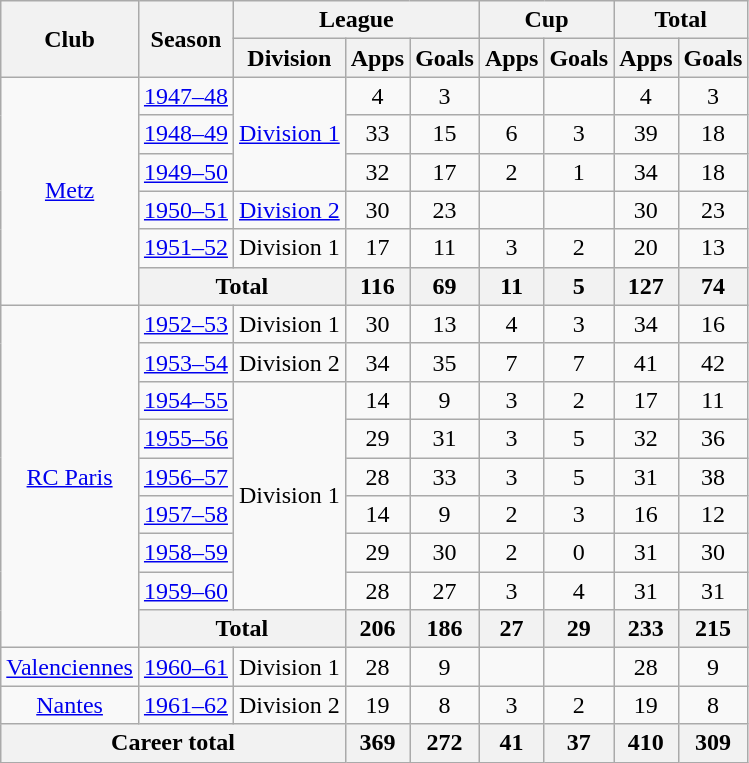<table class=wikitable style=text-align:center>
<tr>
<th rowspan=2>Club</th>
<th rowspan=2>Season</th>
<th colspan=3>League</th>
<th colspan=2>Cup</th>
<th colspan=2>Total</th>
</tr>
<tr>
<th>Division</th>
<th>Apps</th>
<th>Goals</th>
<th>Apps</th>
<th>Goals</th>
<th>Apps</th>
<th>Goals</th>
</tr>
<tr>
<td rowspan=6><a href='#'>Metz</a></td>
<td><a href='#'>1947–48</a></td>
<td rowspan=3><a href='#'>Division 1</a></td>
<td>4</td>
<td>3</td>
<td></td>
<td></td>
<td>4</td>
<td>3</td>
</tr>
<tr>
<td><a href='#'>1948–49</a></td>
<td>33</td>
<td>15</td>
<td>6</td>
<td>3</td>
<td>39</td>
<td>18</td>
</tr>
<tr>
<td><a href='#'>1949–50</a></td>
<td>32</td>
<td>17</td>
<td>2</td>
<td>1</td>
<td>34</td>
<td>18</td>
</tr>
<tr>
<td><a href='#'>1950–51</a></td>
<td><a href='#'>Division 2</a></td>
<td>30</td>
<td>23</td>
<td></td>
<td></td>
<td>30</td>
<td>23</td>
</tr>
<tr>
<td><a href='#'>1951–52</a></td>
<td>Division 1</td>
<td>17</td>
<td>11</td>
<td>3</td>
<td>2</td>
<td>20</td>
<td>13</td>
</tr>
<tr>
<th colspan="2">Total</th>
<th>116</th>
<th>69</th>
<th>11</th>
<th>5</th>
<th>127</th>
<th>74</th>
</tr>
<tr>
<td rowspan=9><a href='#'>RC Paris</a></td>
<td><a href='#'>1952–53</a></td>
<td>Division 1</td>
<td>30</td>
<td>13</td>
<td>4</td>
<td>3</td>
<td>34</td>
<td>16</td>
</tr>
<tr>
<td><a href='#'>1953–54</a></td>
<td>Division 2</td>
<td>34</td>
<td>35</td>
<td>7</td>
<td>7</td>
<td>41</td>
<td>42</td>
</tr>
<tr>
<td><a href='#'>1954–55</a></td>
<td rowspan=6>Division 1</td>
<td>14</td>
<td>9</td>
<td>3</td>
<td>2</td>
<td>17</td>
<td>11</td>
</tr>
<tr>
<td><a href='#'>1955–56</a></td>
<td>29</td>
<td>31</td>
<td>3</td>
<td>5</td>
<td>32</td>
<td>36</td>
</tr>
<tr>
<td><a href='#'>1956–57</a></td>
<td>28</td>
<td>33</td>
<td>3</td>
<td>5</td>
<td>31</td>
<td>38</td>
</tr>
<tr>
<td><a href='#'>1957–58</a></td>
<td>14</td>
<td>9</td>
<td>2</td>
<td>3</td>
<td>16</td>
<td>12</td>
</tr>
<tr>
<td><a href='#'>1958–59</a></td>
<td>29</td>
<td>30</td>
<td>2</td>
<td>0</td>
<td>31</td>
<td>30</td>
</tr>
<tr>
<td><a href='#'>1959–60</a></td>
<td>28</td>
<td>27</td>
<td>3</td>
<td>4</td>
<td>31</td>
<td>31</td>
</tr>
<tr>
<th colspan="2">Total</th>
<th>206</th>
<th>186</th>
<th>27</th>
<th>29</th>
<th>233</th>
<th>215</th>
</tr>
<tr>
<td><a href='#'>Valenciennes</a></td>
<td><a href='#'>1960–61</a></td>
<td>Division 1</td>
<td>28</td>
<td>9</td>
<td></td>
<td></td>
<td>28</td>
<td>9</td>
</tr>
<tr>
<td><a href='#'>Nantes</a></td>
<td><a href='#'>1961–62</a></td>
<td>Division 2</td>
<td>19</td>
<td>8</td>
<td>3</td>
<td>2</td>
<td>19</td>
<td>8</td>
</tr>
<tr>
<th colspan=3>Career total</th>
<th>369</th>
<th>272</th>
<th>41</th>
<th>37</th>
<th>410</th>
<th>309</th>
</tr>
</table>
